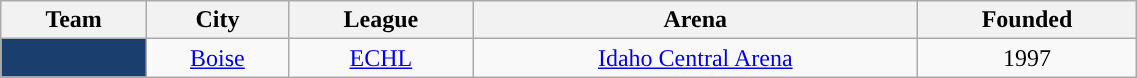<table class="wikitable sortable" width="60%">
<tr>
<th>Team</th>
<th>City</th>
<th>League</th>
<th>Arena</th>
<th>Founded</th>
</tr>
<tr align=center>
<td style="color:white; background:#1A3E6E; "><strong><a href='#'></a></strong></td>
<td><a href='#'>Boise</a></td>
<td><a href='#'>ECHL</a></td>
<td><a href='#'>Idaho Central Arena</a></td>
<td>1997</td>
</tr>
</table>
